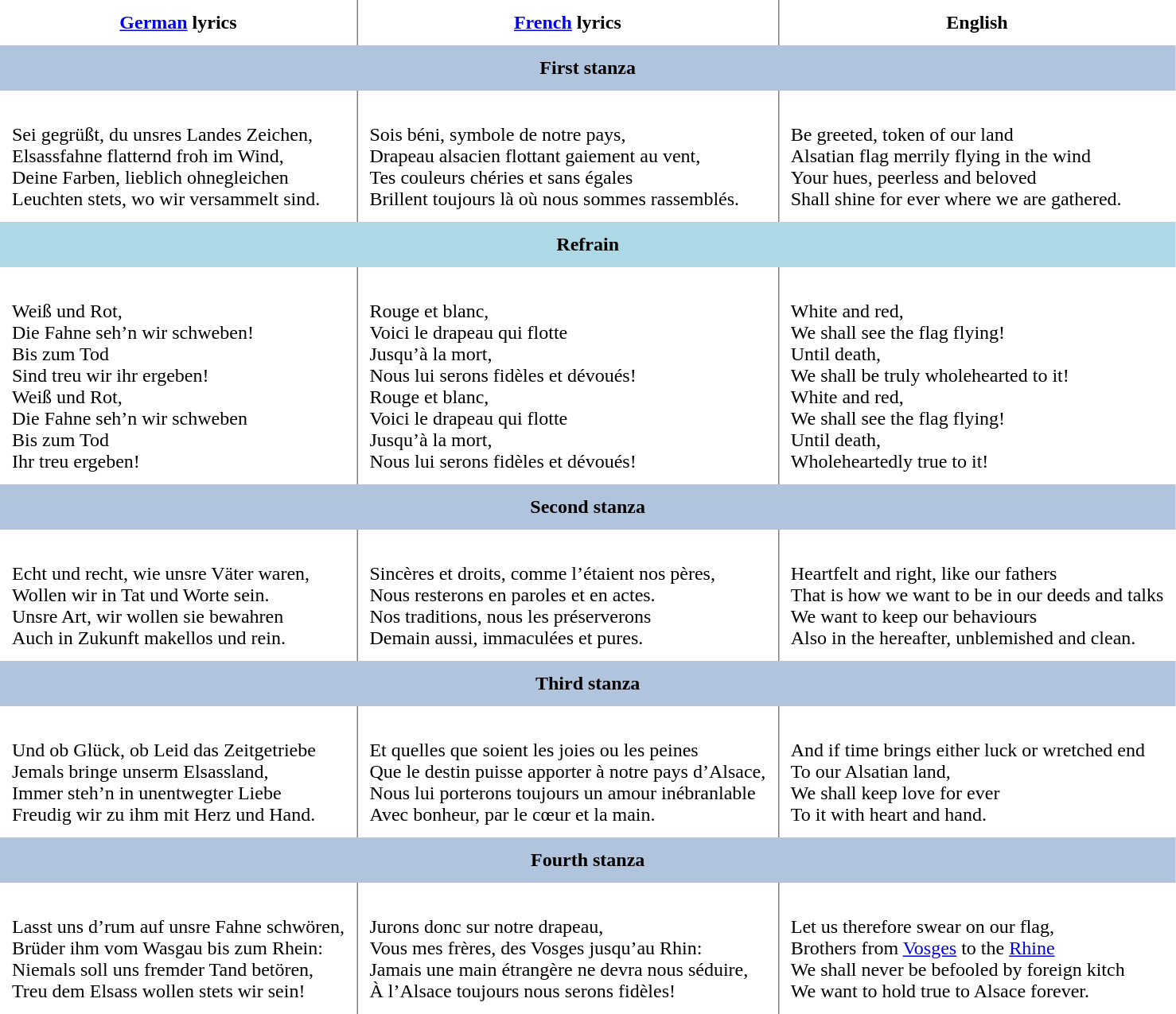<table class="toccolours" cellpadding="10" rules="cols">
<tr>
<th><a href='#'>German</a> lyrics</th>
<th><a href='#'>French</a> lyrics</th>
<th>English</th>
</tr>
<tr>
<th colspan="3" bgcolor="lightsteelblue">First stanza</th>
</tr>
<tr>
<td><br>Sei gegrüßt, du unsres Landes Zeichen,<br>
Elsassfahne flatternd froh im Wind,<br>
Deine Farben, lieblich ohnegleichen<br>
Leuchten stets, wo wir versammelt sind.</td>
<td><br>Sois béni, symbole de notre pays,<br>
Drapeau alsacien flottant gaiement au vent,<br>
Tes couleurs chéries et sans égales<br>
Brillent toujours là où nous sommes rassemblés.</td>
<td><br>Be greeted, token of our land<br>
Alsatian flag merrily flying in the wind<br>
Your hues, peerless and beloved<br>
Shall shine for ever where we are gathered.<br></td>
</tr>
<tr>
<th colspan="3" bgcolor="lightblue">Refrain</th>
</tr>
<tr>
<td><br>Weiß und Rot,<br>
Die Fahne seh’n wir schweben!<br>
Bis zum Tod<br>
Sind treu wir ihr ergeben!<br>
Weiß und Rot,<br>
Die Fahne seh’n wir schweben<br>
Bis zum Tod<br>
Ihr treu ergeben!<br></td>
<td><br>Rouge et blanc,<br>
Voici le drapeau qui flotte<br>
Jusqu’à la mort,<br>
Nous lui serons fidèles et dévoués!<br>
Rouge et blanc,<br>
Voici le drapeau qui flotte<br>
Jusqu’à la mort,<br>
Nous lui serons fidèles et dévoués!</td>
<td><br>White and red,<br>
We shall see the flag flying!<br>
Until death,<br>
We shall be truly wholehearted to it!<br>
White and red,<br>
We shall see the flag flying!<br>
Until death,<br>
Wholeheartedly true to it!</td>
</tr>
<tr>
<th colspan="3" bgcolor="lightsteelblue">Second stanza</th>
</tr>
<tr>
<td><br>Echt und recht, wie unsre Väter waren,<br>
Wollen wir in Tat und Worte sein.<br>
Unsre Art, wir wollen sie bewahren<br>
Auch in Zukunft makellos und rein.</td>
<td><br>Sincères et droits, comme l’étaient nos pères,<br>
Nous resterons en paroles et en actes.<br>
Nos traditions, nous les préserverons<br>
Demain aussi, immaculées et pures.<br></td>
<td><br>Heartfelt and right, like our fathers<br>
That is how we want to be in our deeds and talks<br>
We want to keep our behaviours<br>
Also in the hereafter, unblemished and clean.</td>
</tr>
<tr>
<th colspan="3" bgcolor="lightsteelblue">Third stanza</th>
</tr>
<tr>
<td><br>Und ob Glück, ob Leid das Zeitgetriebe<br>
Jemals bringe unserm Elsassland,<br>
Immer steh’n in unentwegter Liebe<br>
Freudig wir zu ihm mit Herz und Hand.</td>
<td><br>Et quelles que soient les joies ou les peines<br>
Que le destin puisse apporter à notre pays d’Alsace,<br>
Nous lui porterons toujours un amour inébranlable<br>
Avec bonheur, par le cœur et la main.</td>
<td><br>And if time brings either luck or wretched end<br>
To our Alsatian land,<br>
We shall keep love for ever<br>
To it with heart and hand.</td>
</tr>
<tr>
<th colspan="3" bgcolor="lightsteelblue">Fourth stanza</th>
</tr>
<tr>
<td><br>Lasst uns d’rum auf unsre Fahne schwören,<br>
Brüder ihm vom Wasgau bis zum Rhein:<br>
Niemals soll uns fremder Tand betören,<br>
Treu dem Elsass wollen stets wir sein!</td>
<td><br>Jurons donc sur notre drapeau,<br>
Vous mes frères, des Vosges jusqu’au Rhin:<br>
Jamais une main étrangère ne devra nous séduire,<br>
À l’Alsace toujours nous serons fidèles!</td>
<td><br>Let us therefore swear on our flag,<br>
Brothers from <a href='#'>Vosges</a> to the <a href='#'>Rhine</a><br>
We shall never be befooled by foreign kitch<br>
We want to hold true to Alsace forever.</td>
</tr>
</table>
